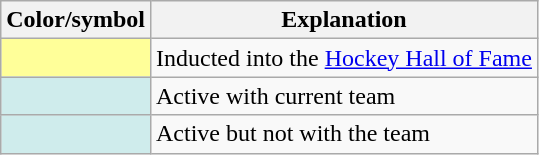<table class="wikitable">
<tr>
<th scope="col">Color/symbol</th>
<th scope="col">Explanation</th>
</tr>
<tr>
<th scope="row" style="background:#FFFF99"></th>
<td>Inducted into the <a href='#'>Hockey Hall of Fame</a></td>
</tr>
<tr>
<th scope="row"  style="background:#CFECEC"></th>
<td>Active with current team</td>
</tr>
<tr>
<th scope="row"  style="background:#CFECEC"></th>
<td>Active but not with the team</td>
</tr>
</table>
